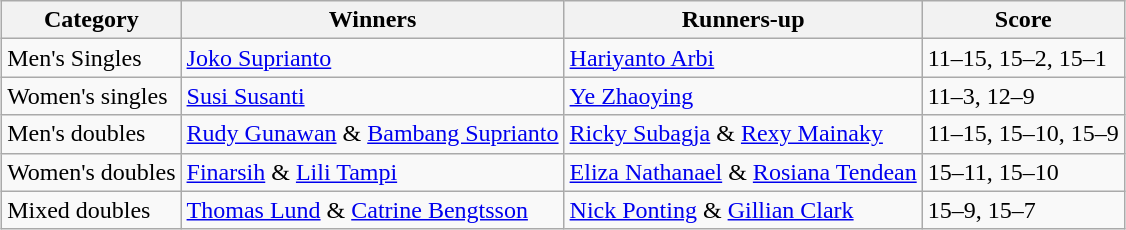<table class=wikitable style="margin:auto;">
<tr>
<th>Category</th>
<th>Winners</th>
<th>Runners-up</th>
<th>Score</th>
</tr>
<tr>
<td>Men's Singles</td>
<td> <a href='#'>Joko Suprianto</a></td>
<td> <a href='#'>Hariyanto Arbi</a></td>
<td>11–15, 15–2, 15–1</td>
</tr>
<tr>
<td>Women's singles</td>
<td> <a href='#'>Susi Susanti</a></td>
<td> <a href='#'>Ye Zhaoying</a></td>
<td>11–3, 12–9</td>
</tr>
<tr>
<td>Men's doubles</td>
<td> <a href='#'>Rudy Gunawan</a> & <a href='#'>Bambang Suprianto</a></td>
<td> <a href='#'>Ricky Subagja</a> & <a href='#'>Rexy Mainaky</a></td>
<td>11–15, 15–10, 15–9</td>
</tr>
<tr>
<td>Women's doubles</td>
<td> <a href='#'>Finarsih</a> & <a href='#'>Lili Tampi</a></td>
<td> <a href='#'>Eliza Nathanael</a> & <a href='#'>Rosiana Tendean</a></td>
<td>15–11, 15–10</td>
</tr>
<tr>
<td>Mixed doubles</td>
<td> <a href='#'>Thomas Lund</a> &  <a href='#'>Catrine Bengtsson</a></td>
<td> <a href='#'>Nick Ponting</a> & <a href='#'>Gillian Clark</a></td>
<td>15–9, 15–7</td>
</tr>
</table>
